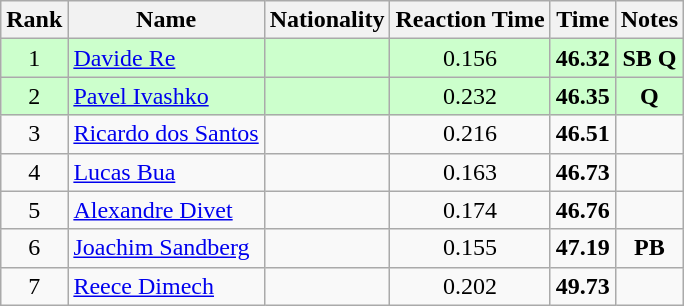<table class="wikitable sortable" style="text-align:center">
<tr>
<th>Rank</th>
<th>Name</th>
<th>Nationality</th>
<th>Reaction Time</th>
<th>Time</th>
<th>Notes</th>
</tr>
<tr bgcolor=ccffcc>
<td>1</td>
<td align=left><a href='#'>Davide Re</a></td>
<td align=left></td>
<td>0.156</td>
<td><strong>46.32</strong></td>
<td><strong>SB Q</strong></td>
</tr>
<tr bgcolor=ccffcc>
<td>2</td>
<td align=left><a href='#'>Pavel Ivashko</a></td>
<td align=left></td>
<td>0.232</td>
<td><strong>46.35</strong></td>
<td><strong>Q</strong></td>
</tr>
<tr>
<td>3</td>
<td align=left><a href='#'>Ricardo dos Santos</a></td>
<td align=left></td>
<td>0.216</td>
<td><strong>46.51</strong></td>
<td></td>
</tr>
<tr>
<td>4</td>
<td align=left><a href='#'>Lucas Bua</a></td>
<td align=left></td>
<td>0.163</td>
<td><strong>46.73</strong></td>
<td></td>
</tr>
<tr>
<td>5</td>
<td align=left><a href='#'>Alexandre Divet</a></td>
<td align=left></td>
<td>0.174</td>
<td><strong>46.76</strong></td>
<td></td>
</tr>
<tr>
<td>6</td>
<td align=left><a href='#'>Joachim Sandberg</a></td>
<td align=left></td>
<td>0.155</td>
<td><strong>47.19</strong></td>
<td><strong>PB</strong></td>
</tr>
<tr>
<td>7</td>
<td align=left><a href='#'>Reece Dimech</a></td>
<td align=left></td>
<td>0.202</td>
<td><strong>49.73</strong></td>
<td></td>
</tr>
</table>
